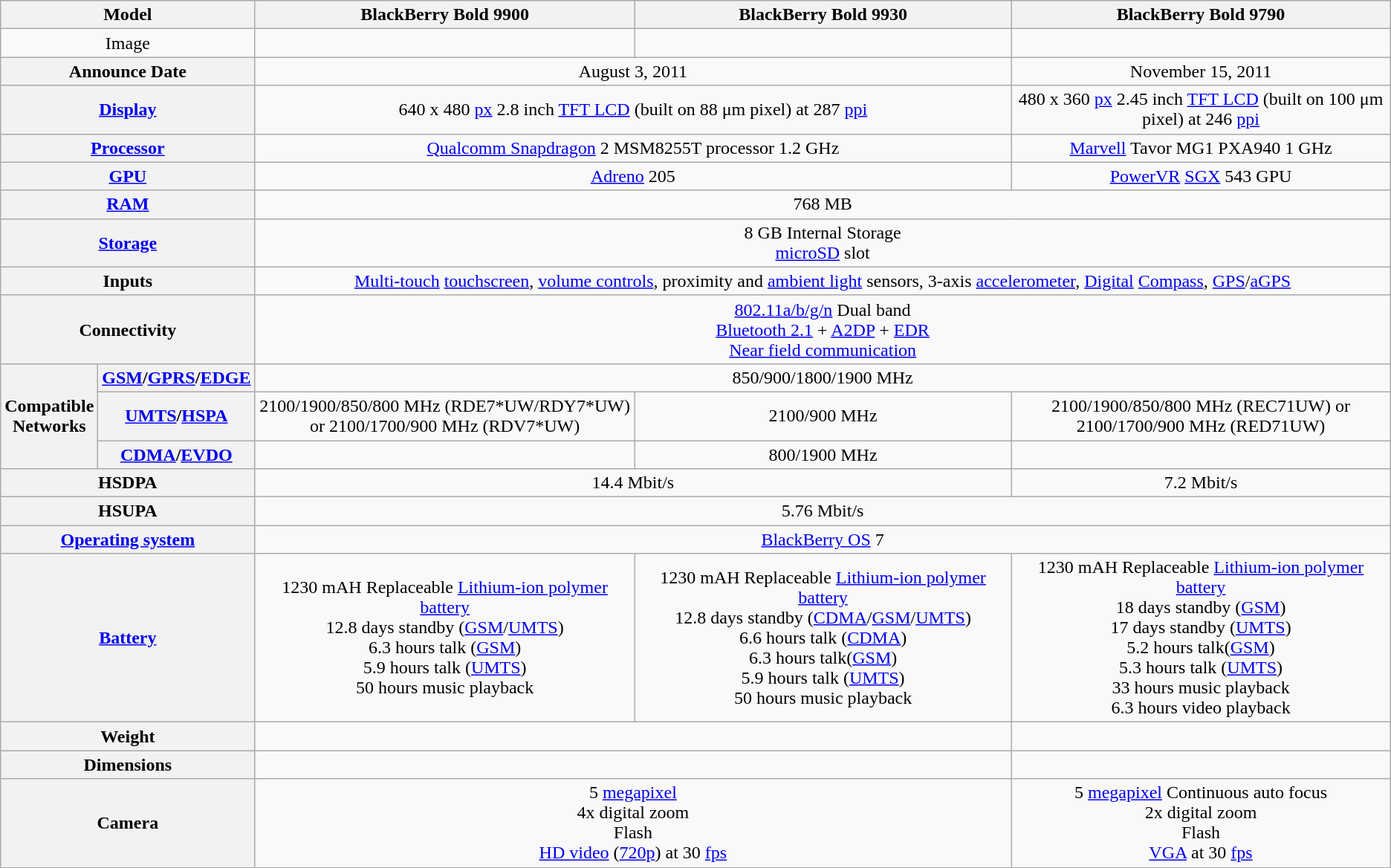<table class="wikitable" style="text-align: center;">
<tr>
<th colspan=2>Model</th>
<th width="30%">BlackBerry Bold 9900</th>
<th width="30%">BlackBerry Bold 9930</th>
<th width="30%">BlackBerry Bold 9790</th>
</tr>
<tr>
<td colspan=2>Image</td>
<td></td>
<td></td>
<td></td>
</tr>
<tr>
<th colspan=2>Announce Date</th>
<td colspan=2>August 3, 2011</td>
<td>November 15, 2011</td>
</tr>
<tr>
<th colspan=2><a href='#'>Display</a></th>
<td colspan=2>640 x 480 <a href='#'>px</a> 2.8 inch <a href='#'>TFT LCD</a> (built on 88 μm pixel) at 287 <a href='#'>ppi</a></td>
<td>480 x 360 <a href='#'>px</a> 2.45 inch <a href='#'>TFT LCD</a> (built on 100 μm pixel) at 246 <a href='#'>ppi</a></td>
</tr>
<tr>
<th colspan=2><a href='#'>Processor</a></th>
<td colspan=2><a href='#'>Qualcomm Snapdragon</a> 2 MSM8255T processor 1.2 GHz</td>
<td><a href='#'>Marvell</a> Tavor MG1 PXA940 1 GHz</td>
</tr>
<tr>
<th colspan=2><a href='#'>GPU</a></th>
<td colspan=2><a href='#'>Adreno</a> 205</td>
<td><a href='#'>PowerVR</a> <a href='#'>SGX</a> 543 GPU</td>
</tr>
<tr>
<th colspan=2><a href='#'>RAM</a></th>
<td colspan=3>768 MB</td>
</tr>
<tr>
<th colspan=2><a href='#'>Storage</a></th>
<td colspan=3>8 GB Internal Storage<br><a href='#'>microSD</a> slot</td>
</tr>
<tr>
<th colspan=2>Inputs</th>
<td colspan=3><a href='#'>Multi-touch</a> <a href='#'>touchscreen</a>, <a href='#'>volume controls</a>, proximity and <a href='#'>ambient light</a> sensors, 3-axis <a href='#'>accelerometer</a>, <a href='#'>Digital</a> <a href='#'>Compass</a>, <a href='#'>GPS</a>/<a href='#'>aGPS</a></td>
</tr>
<tr>
<th colspan=2>Connectivity</th>
<td colspan=3><a href='#'>802.11a/b/g/n</a> Dual band<br><a href='#'>Bluetooth 2.1</a> + <a href='#'>A2DP</a> + <a href='#'>EDR</a><br><a href='#'>Near field communication</a></td>
</tr>
<tr>
<th Rowspan=3>Compatible Networks</th>
<th><a href='#'>GSM</a>/<a href='#'>GPRS</a>/<a href='#'>EDGE</a></th>
<td colspan=3>850/900/1800/1900 MHz</td>
</tr>
<tr>
<th><a href='#'>UMTS</a>/<a href='#'>HSPA</a></th>
<td>2100/1900/850/800 MHz (RDE7*UW/RDY7*UW) or 2100/1700/900 MHz (RDV7*UW)</td>
<td>2100/900 MHz</td>
<td>2100/1900/850/800 MHz (REC71UW) or 2100/1700/900 MHz (RED71UW)</td>
</tr>
<tr>
<th><a href='#'>CDMA</a>/<a href='#'>EVDO</a></th>
<td></td>
<td>800/1900 MHz</td>
<td></td>
</tr>
<tr>
<th colspan=2>HSDPA</th>
<td colspan=2>14.4 Mbit/s</td>
<td>7.2 Mbit/s</td>
</tr>
<tr>
<th colspan=2>HSUPA</th>
<td colspan=3>5.76 Mbit/s</td>
</tr>
<tr>
<th colspan=2><a href='#'>Operating system</a></th>
<td colspan=4><a href='#'>BlackBerry OS</a> 7</td>
</tr>
<tr>
<th colspan=2><a href='#'>Battery</a></th>
<td>1230 mAH Replaceable <a href='#'>Lithium-ion polymer battery</a><br>12.8 days standby (<a href='#'>GSM</a>/<a href='#'>UMTS</a>)<br>6.3 hours talk (<a href='#'>GSM</a>)<br>5.9 hours talk (<a href='#'>UMTS</a>)<br>50 hours music playback</td>
<td>1230 mAH Replaceable <a href='#'>Lithium-ion polymer battery</a><br>12.8 days standby (<a href='#'>CDMA</a>/<a href='#'>GSM</a>/<a href='#'>UMTS</a>)<br>6.6 hours talk (<a href='#'>CDMA</a>)<br>6.3 hours talk(<a href='#'>GSM</a>)<br>5.9 hours talk (<a href='#'>UMTS</a>)<br>50 hours music playback</td>
<td>1230 mAH Replaceable <a href='#'>Lithium-ion polymer battery</a><br>18 days standby (<a href='#'>GSM</a>)<br>17 days standby (<a href='#'>UMTS</a>)<br>5.2 hours talk(<a href='#'>GSM</a>)<br>5.3 hours talk (<a href='#'>UMTS</a>)<br>33 hours music playback<br>6.3 hours video playback</td>
</tr>
<tr>
<th colspan=2>Weight</th>
<td colspan=2></td>
<td colspan=2></td>
</tr>
<tr>
<th colspan=2>Dimensions</th>
<td colspan=2></td>
<td colspan=2></td>
</tr>
<tr>
<th colspan=2>Camera</th>
<td colspan=2>5 <a href='#'>megapixel</a><br>4x digital zoom<br>Flash<br><a href='#'>HD video</a> (<a href='#'>720p</a>) at 30 <a href='#'>fps</a></td>
<td colspan=2>5 <a href='#'>megapixel</a> Continuous auto focus<br>2x digital zoom<br>Flash<br><a href='#'>VGA</a> at 30 <a href='#'>fps</a></td>
</tr>
</table>
